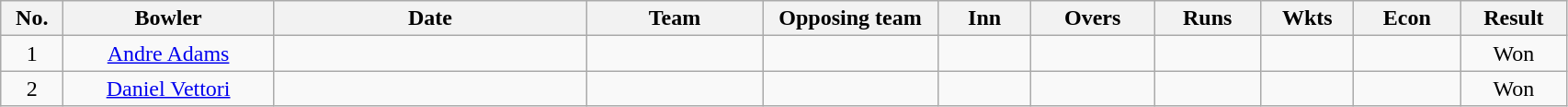<table class="wikitable sortable" style="font-size: 100%">
<tr align=center>
<th scope="col" width="38">No.</th>
<th scope="col" width="145">Bowler</th>
<th scope="col" width="220">Date</th>
<th scope="col" width="120">Team</th>
<th scope="col" width="120">Opposing team</th>
<th scope="col" width="60">Inn</th>
<th scope="col" width="82">Overs</th>
<th scope="col" width="70">Runs</th>
<th scope="col" width="60">Wkts</th>
<th scope="col" width="70">Econ</th>
<th scope="col" width="70">Result</th>
</tr>
<tr align=center>
<td scope="row">1</td>
<td><a href='#'>Andre Adams</a></td>
<td></td>
<td></td>
<td></td>
<td></td>
<td></td>
<td></td>
<td></td>
<td></td>
<td>Won</td>
</tr>
<tr align="center">
<td scope="row">2</td>
<td><a href='#'>Daniel Vettori</a></td>
<td></td>
<td></td>
<td></td>
<td></td>
<td></td>
<td></td>
<td></td>
<td></td>
<td>Won</td>
</tr>
</table>
